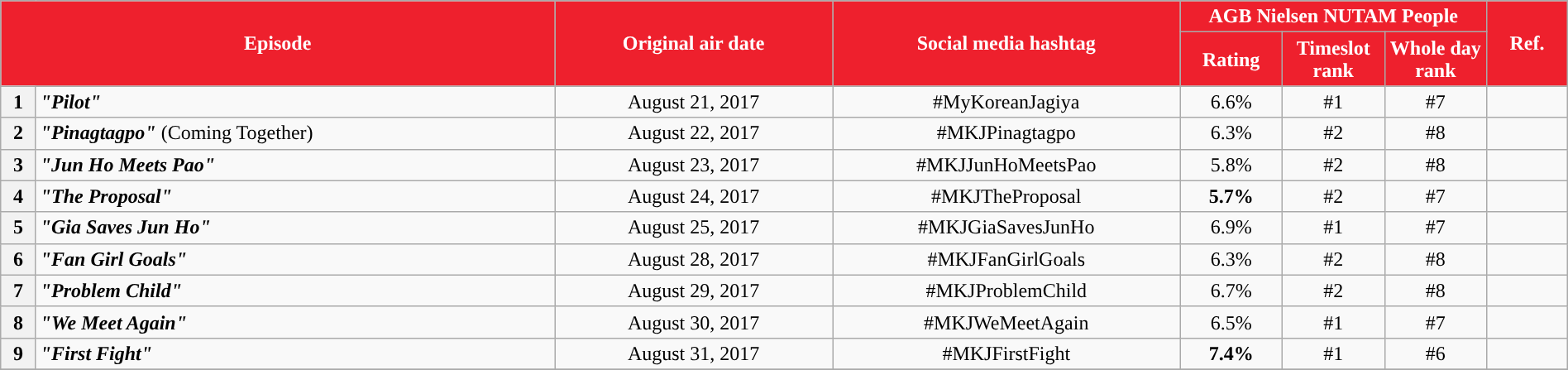<table class="wikitable" style="text-align:center; font-size:100%; line-height:18px;"  width="100%">
<tr>
<th style="background-color:#ee202d; color:#ffffff;" colspan="2" rowspan="2">Episode</th>
<th style="background:#ee202d; color:white" rowspan="2">Original air date</th>
<th style="background:#ee202d; color:white" rowspan="2">Social media hashtag</th>
<th style="background-color:#ee202d; color:#ffffff;" colspan="3">AGB Nielsen NUTAM People</th>
<th style="background-color:#ee202d; color:#ffffff;" rowspan="2">Ref.</th>
</tr>
<tr>
<th style="background-color:#ee202d; width:75px; color:#ffffff;">Rating</th>
<th style="background-color:#ee202d; width:75px; color:#ffffff;">Timeslot<br>rank</th>
<th style="background-color:#ee202d; width:75px; color:#ffffff;">Whole day<br>rank</th>
</tr>
<tr>
<th>1</th>
<td style="text-align: left;"><strong><em>"Pilot"</em></strong></td>
<td>August 21, 2017</td>
<td>#MyKoreanJagiya</td>
<td>6.6%</td>
<td>#1</td>
<td>#7</td>
<td></td>
</tr>
<tr>
<th>2</th>
<td style="text-align: left;"><strong><em>"Pinagtagpo"</em></strong> (Coming Together)</td>
<td>August 22, 2017</td>
<td>#MKJPinagtagpo</td>
<td>6.3%</td>
<td>#2</td>
<td>#8</td>
<td></td>
</tr>
<tr>
<th>3</th>
<td style="text-align: left;"><strong><em>"Jun Ho Meets Pao"</em></strong></td>
<td>August 23, 2017</td>
<td>#MKJJunHoMeetsPao</td>
<td>5.8%</td>
<td>#2</td>
<td>#8</td>
<td></td>
</tr>
<tr>
<th>4</th>
<td style="text-align: left;"><strong><em>"The Proposal"</em></strong></td>
<td>August 24, 2017</td>
<td>#MKJTheProposal</td>
<td><span><strong>5.7%</strong></span></td>
<td>#2</td>
<td>#7</td>
<td></td>
</tr>
<tr>
<th>5</th>
<td style="text-align: left;"><strong><em>"Gia Saves Jun Ho"</em></strong></td>
<td>August 25, 2017</td>
<td>#MKJGiaSavesJunHo</td>
<td>6.9%</td>
<td>#1</td>
<td>#7</td>
<td></td>
</tr>
<tr>
<th>6</th>
<td style="text-align: left;"><strong><em>"Fan Girl Goals"</em></strong></td>
<td>August 28, 2017</td>
<td>#MKJFanGirlGoals</td>
<td>6.3%</td>
<td>#2</td>
<td>#8</td>
<td></td>
</tr>
<tr>
<th>7</th>
<td style="text-align: left;"><strong><em>"Problem Child"</em></strong></td>
<td>August 29, 2017</td>
<td>#MKJProblemChild</td>
<td>6.7%</td>
<td>#2</td>
<td>#8</td>
<td></td>
</tr>
<tr>
<th>8</th>
<td style="text-align: left;"><strong><em>"We Meet Again"</em></strong></td>
<td>August 30, 2017</td>
<td>#MKJWeMeetAgain</td>
<td>6.5%</td>
<td>#1</td>
<td>#7</td>
<td></td>
</tr>
<tr>
<th>9</th>
<td style="text-align: left;"><strong><em>"First Fight"</em></strong></td>
<td>August 31, 2017</td>
<td>#MKJFirstFight</td>
<td><span><strong>7.4%</strong></span></td>
<td>#1</td>
<td>#6</td>
<td></td>
</tr>
<tr>
</tr>
</table>
